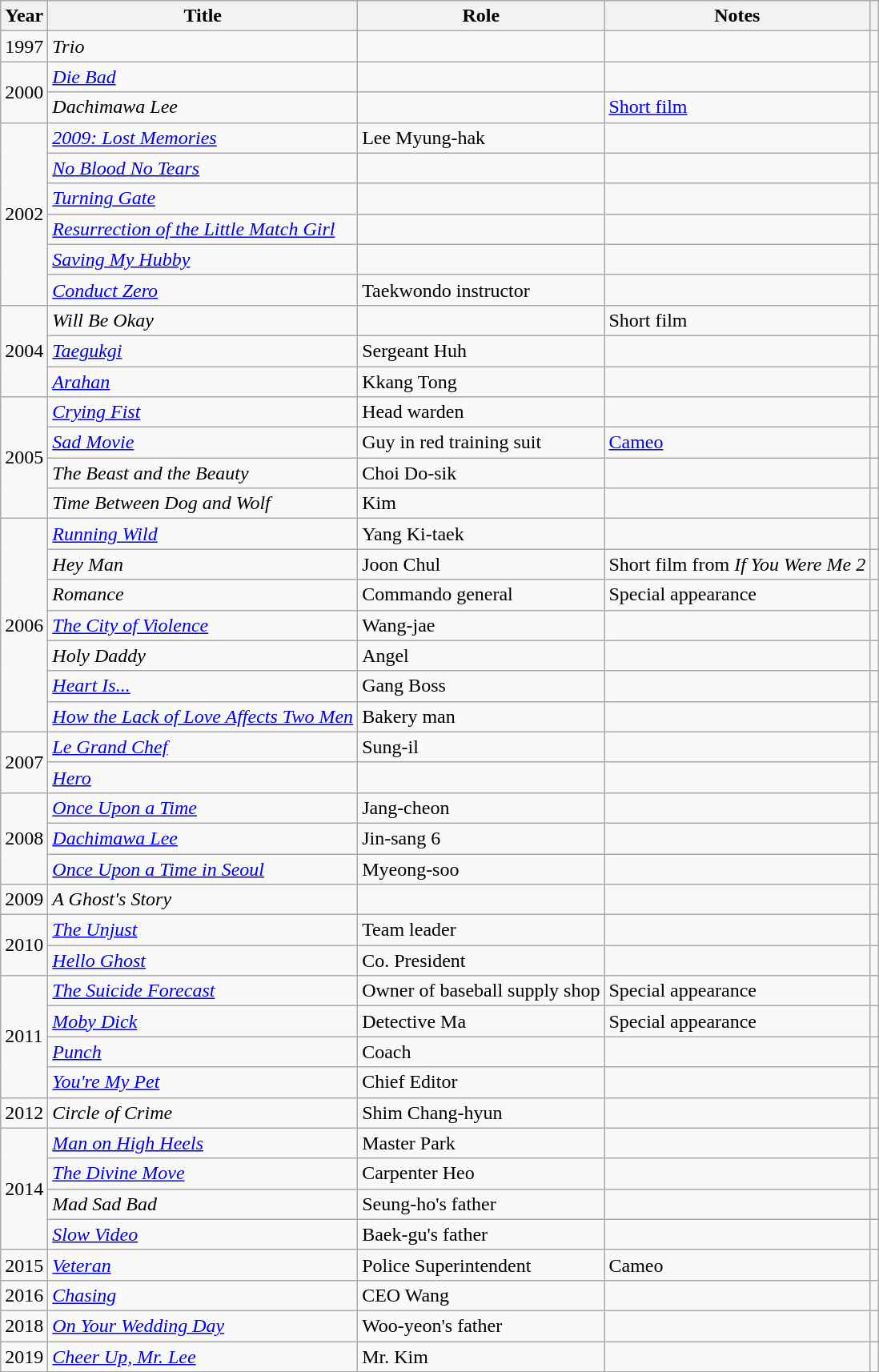<table class="wikitable sortable">
<tr>
<th>Year</th>
<th>Title</th>
<th>Role</th>
<th>Notes</th>
<th></th>
</tr>
<tr>
<td>1997</td>
<td><em>Trio</em></td>
<td></td>
<td></td>
<td></td>
</tr>
<tr>
<td rowspan="2">2000</td>
<td><em><a href='#'>Die Bad</a></em></td>
<td></td>
<td></td>
<td></td>
</tr>
<tr>
<td><em>Dachimawa Lee</em></td>
<td></td>
<td><a href='#'>Short film</a></td>
<td></td>
</tr>
<tr>
<td rowspan="6">2002</td>
<td><em><a href='#'>2009: Lost Memories</a></em></td>
<td>Lee Myung-hak</td>
<td></td>
<td></td>
</tr>
<tr>
<td><em><a href='#'>No Blood No Tears</a></em></td>
<td></td>
<td></td>
<td></td>
</tr>
<tr>
<td><em><a href='#'>Turning Gate</a></em></td>
<td></td>
<td></td>
<td></td>
</tr>
<tr>
<td><em><a href='#'>Resurrection of the Little Match Girl</a></em></td>
<td></td>
<td></td>
<td></td>
</tr>
<tr>
<td><em><a href='#'>Saving My Hubby</a></em></td>
<td></td>
<td></td>
<td></td>
</tr>
<tr>
<td><em><a href='#'>Conduct Zero</a></em></td>
<td>Taekwondo instructor</td>
<td></td>
<td></td>
</tr>
<tr>
<td rowspan="3">2004</td>
<td><em>Will Be Okay</em></td>
<td></td>
<td>Short film</td>
<td></td>
</tr>
<tr>
<td><em><a href='#'>Taegukgi</a></em></td>
<td>Sergeant Huh</td>
<td></td>
<td></td>
</tr>
<tr>
<td><em><a href='#'>Arahan</a></em></td>
<td>Kkang Tong</td>
<td></td>
<td></td>
</tr>
<tr>
<td rowspan="4">2005</td>
<td><em><a href='#'>Crying Fist</a></em></td>
<td>Head warden</td>
<td></td>
<td></td>
</tr>
<tr>
<td><em><a href='#'>Sad Movie</a></em></td>
<td>Guy in red training suit</td>
<td><a href='#'>Cameo</a></td>
<td></td>
</tr>
<tr>
<td><em>The Beast and the Beauty</em></td>
<td>Choi Do-sik</td>
<td></td>
<td></td>
</tr>
<tr>
<td><em>Time Between Dog and Wolf</em></td>
<td>Kim</td>
<td></td>
<td></td>
</tr>
<tr>
<td rowspan="7">2006</td>
<td><em><a href='#'>Running Wild</a></em></td>
<td>Yang Ki-taek</td>
<td></td>
<td></td>
</tr>
<tr>
<td><em>Hey Man</em></td>
<td>Joon Chul</td>
<td>Short film from <em>If You Were Me 2</em></td>
<td></td>
</tr>
<tr>
<td><em>Romance</em></td>
<td>Commando general</td>
<td>Special appearance</td>
<td></td>
</tr>
<tr>
<td><em><a href='#'>The City of Violence</a></em></td>
<td>Wang-jae</td>
<td></td>
<td></td>
</tr>
<tr>
<td><em>Holy Daddy</em></td>
<td>Angel</td>
<td></td>
<td></td>
</tr>
<tr>
<td><em><a href='#'>Heart Is...</a></em></td>
<td>Gang Boss</td>
<td></td>
<td></td>
</tr>
<tr>
<td><em><a href='#'>How the Lack of Love Affects Two Men</a></em></td>
<td>Bakery man</td>
<td></td>
<td></td>
</tr>
<tr>
<td rowspan="2">2007</td>
<td><em><a href='#'>Le Grand Chef</a></em></td>
<td>Sung-il</td>
<td></td>
<td></td>
</tr>
<tr>
<td><em><a href='#'>Hero</a></em></td>
<td></td>
<td></td>
<td></td>
</tr>
<tr>
<td rowspan="3">2008</td>
<td><em><a href='#'>Once Upon a Time</a></em></td>
<td>Jang-cheon</td>
<td></td>
<td></td>
</tr>
<tr>
<td><em><a href='#'>Dachimawa Lee</a></em></td>
<td>Jin-sang 6</td>
<td></td>
<td></td>
</tr>
<tr>
<td><em><a href='#'>Once Upon a Time in Seoul</a></em></td>
<td>Myeong-soo</td>
<td></td>
<td></td>
</tr>
<tr>
<td>2009</td>
<td><em>A Ghost's Story</em></td>
<td></td>
<td></td>
<td></td>
</tr>
<tr>
<td rowspan="2">2010</td>
<td><em><a href='#'>The Unjust</a></em></td>
<td>Team leader</td>
<td></td>
<td></td>
</tr>
<tr>
<td><em><a href='#'>Hello Ghost</a></em></td>
<td>Co. President</td>
<td></td>
<td></td>
</tr>
<tr>
<td rowspan="4">2011</td>
<td><em><a href='#'>The Suicide Forecast</a></em></td>
<td>Owner of baseball supply shop</td>
<td>Special appearance</td>
<td></td>
</tr>
<tr>
<td><em><a href='#'>Moby Dick</a></em></td>
<td>Detective Ma</td>
<td>Special appearance</td>
<td></td>
</tr>
<tr>
<td><em><a href='#'>Punch</a></em></td>
<td>Coach</td>
<td></td>
<td></td>
</tr>
<tr>
<td><em><a href='#'>You're My Pet</a></em></td>
<td>Chief Editor</td>
<td></td>
<td></td>
</tr>
<tr>
<td>2012</td>
<td><em>Circle of Crime</em></td>
<td>Shim Chang-hyun</td>
<td></td>
<td></td>
</tr>
<tr>
<td rowspan="4">2014</td>
<td><em><a href='#'>Man on High Heels</a></em></td>
<td>Master Park</td>
<td></td>
<td></td>
</tr>
<tr>
<td><em><a href='#'>The Divine Move</a></em></td>
<td>Carpenter Heo</td>
<td></td>
<td></td>
</tr>
<tr>
<td><em>Mad Sad Bad</em></td>
<td>Seung-ho's father</td>
<td></td>
<td></td>
</tr>
<tr>
<td><em><a href='#'>Slow Video</a></em></td>
<td>Baek-gu's father</td>
<td></td>
<td></td>
</tr>
<tr>
<td>2015</td>
<td><em><a href='#'>Veteran</a></em></td>
<td>Police Superintendent</td>
<td>Cameo</td>
<td></td>
</tr>
<tr>
<td>2016</td>
<td><em><a href='#'>Chasing</a></em></td>
<td>CEO Wang</td>
<td></td>
<td></td>
</tr>
<tr>
<td>2018</td>
<td><em><a href='#'>On Your Wedding Day</a></em></td>
<td>Woo-yeon's father</td>
<td></td>
<td></td>
</tr>
<tr>
<td>2019</td>
<td><em><a href='#'>Cheer Up, Mr. Lee</a></em></td>
<td>Mr. Kim</td>
<td></td>
<td></td>
</tr>
</table>
